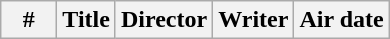<table class="wikitable" style="background:#FFF; ">
<tr>
<th width="30">#</th>
<th>Title</th>
<th>Director</th>
<th>Writer</th>
<th>Air date<br>










</th>
</tr>
</table>
